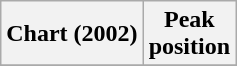<table class="wikitable plainrowheaders" style="text-align:center">
<tr>
<th scope="col">Chart (2002)</th>
<th scope="col">Peak<br>position</th>
</tr>
<tr>
</tr>
</table>
